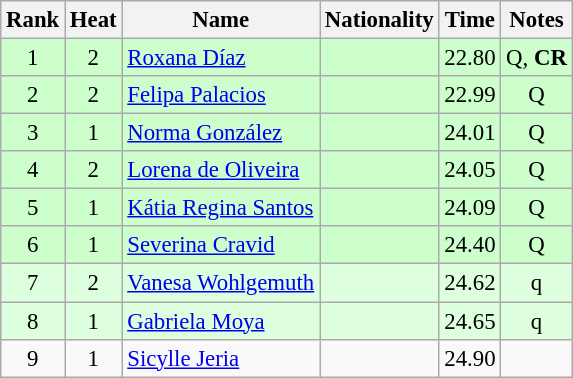<table class="wikitable sortable" style="text-align:center;font-size:95%">
<tr>
<th>Rank</th>
<th>Heat</th>
<th>Name</th>
<th>Nationality</th>
<th>Time</th>
<th>Notes</th>
</tr>
<tr bgcolor=ccffcc>
<td>1</td>
<td>2</td>
<td align=left><a href='#'>Roxana Díaz</a></td>
<td align=left></td>
<td>22.80</td>
<td>Q, <strong>CR</strong></td>
</tr>
<tr bgcolor=ccffcc>
<td>2</td>
<td>2</td>
<td align=left><a href='#'>Felipa Palacios</a></td>
<td align=left></td>
<td>22.99</td>
<td>Q</td>
</tr>
<tr bgcolor=ccffcc>
<td>3</td>
<td>1</td>
<td align=left><a href='#'>Norma González</a></td>
<td align=left></td>
<td>24.01</td>
<td>Q</td>
</tr>
<tr bgcolor=ccffcc>
<td>4</td>
<td>2</td>
<td align=left><a href='#'>Lorena de Oliveira</a></td>
<td align=left></td>
<td>24.05</td>
<td>Q</td>
</tr>
<tr bgcolor=ccffcc>
<td>5</td>
<td>1</td>
<td align=left><a href='#'>Kátia Regina Santos</a></td>
<td align=left></td>
<td>24.09</td>
<td>Q</td>
</tr>
<tr bgcolor=ccffcc>
<td>6</td>
<td>1</td>
<td align=left><a href='#'>Severina Cravid</a></td>
<td align=left></td>
<td>24.40</td>
<td>Q</td>
</tr>
<tr bgcolor=ddffdd>
<td>7</td>
<td>2</td>
<td align=left><a href='#'>Vanesa Wohlgemuth</a></td>
<td align=left></td>
<td>24.62</td>
<td>q</td>
</tr>
<tr bgcolor=ddffdd>
<td>8</td>
<td>1</td>
<td align=left><a href='#'>Gabriela Moya</a></td>
<td align=left></td>
<td>24.65</td>
<td>q</td>
</tr>
<tr>
<td>9</td>
<td>1</td>
<td align=left><a href='#'>Sicylle Jeria</a></td>
<td align=left></td>
<td>24.90</td>
<td></td>
</tr>
</table>
